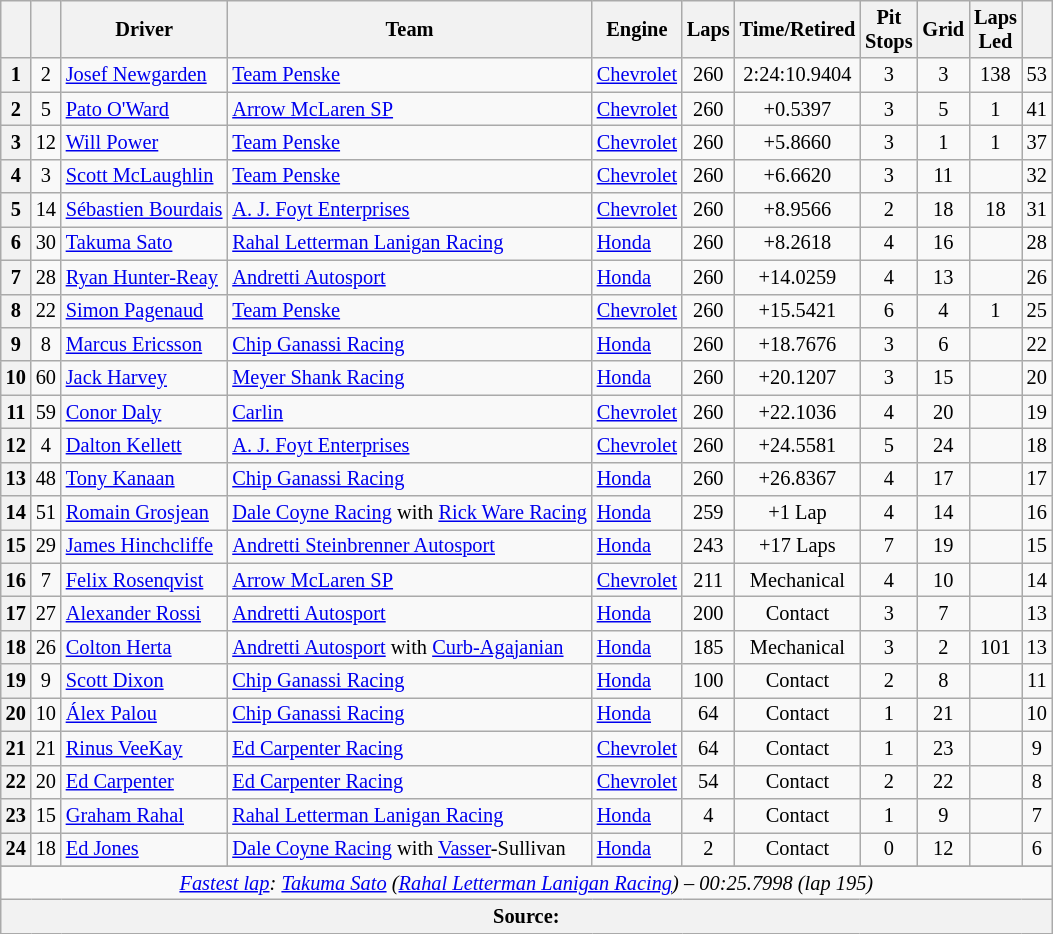<table class="wikitable sortable" style="font-size:85%;">
<tr>
<th scope="col"></th>
<th scope="col"></th>
<th scope="col">Driver</th>
<th scope="col">Team</th>
<th scope="col">Engine</th>
<th class="unsortable" scope="col">Laps</th>
<th class="unsortable" scope="col">Time/Retired</th>
<th scope="col">Pit<br>Stops</th>
<th scope="col">Grid</th>
<th scope="col">Laps<br>Led</th>
<th scope="col"></th>
</tr>
<tr>
<th>1</th>
<td align="center">2</td>
<td> <a href='#'>Josef Newgarden</a> <strong></strong></td>
<td><a href='#'>Team Penske</a></td>
<td><a href='#'>Chevrolet</a></td>
<td align="center">260</td>
<td align="center">2:24:10.9404</td>
<td align="center">3</td>
<td align="center">3</td>
<td align="center">138</td>
<td align="center">53</td>
</tr>
<tr>
<th>2</th>
<td align="center">5</td>
<td> <a href='#'>Pato O'Ward</a></td>
<td><a href='#'>Arrow McLaren SP</a></td>
<td><a href='#'>Chevrolet</a></td>
<td align="center">260</td>
<td align="center">+0.5397</td>
<td align="center">3</td>
<td align="center">5</td>
<td align="center">1</td>
<td align="center">41</td>
</tr>
<tr>
<th>3</th>
<td align="center">12</td>
<td> <a href='#'>Will Power</a> <strong></strong></td>
<td><a href='#'>Team Penske</a></td>
<td><a href='#'>Chevrolet</a></td>
<td align="center">260</td>
<td align="center">+5.8660</td>
<td align="center">3</td>
<td align="center">1</td>
<td align="center">1</td>
<td align="center">37</td>
</tr>
<tr>
<th>4</th>
<td align="center">3</td>
<td> <a href='#'>Scott McLaughlin</a> <strong></strong></td>
<td><a href='#'>Team Penske</a></td>
<td><a href='#'>Chevrolet</a></td>
<td align="center">260</td>
<td align="center">+6.6620</td>
<td align="center">3</td>
<td align="center">11</td>
<td align="center"></td>
<td align="center">32</td>
</tr>
<tr>
<th>5</th>
<td align="center">14</td>
<td> <a href='#'>Sébastien Bourdais</a></td>
<td><a href='#'>A. J. Foyt Enterprises</a></td>
<td><a href='#'>Chevrolet</a></td>
<td align="center">260</td>
<td align="center">+8.9566</td>
<td align="center">2</td>
<td align="center">18</td>
<td align="center">18</td>
<td align="center">31</td>
</tr>
<tr>
<th>6</th>
<td align="center">30</td>
<td> <a href='#'>Takuma Sato</a> <strong></strong></td>
<td><a href='#'>Rahal Letterman Lanigan Racing</a></td>
<td><a href='#'>Honda</a></td>
<td align="center">260</td>
<td align="center">+8.2618</td>
<td align="center">4</td>
<td align="center">16</td>
<td align="center"></td>
<td align="center">28</td>
</tr>
<tr>
<th>7</th>
<td align="center">28</td>
<td> <a href='#'>Ryan Hunter-Reay</a></td>
<td><a href='#'>Andretti Autosport</a></td>
<td><a href='#'>Honda</a></td>
<td align="center">260</td>
<td align="center">+14.0259</td>
<td align="center">4</td>
<td align="center">13</td>
<td align="center"></td>
<td align="center">26</td>
</tr>
<tr>
<th>8</th>
<td align="center">22</td>
<td> <a href='#'>Simon Pagenaud</a></td>
<td><a href='#'>Team Penske</a></td>
<td><a href='#'>Chevrolet</a></td>
<td align="center">260</td>
<td align="center">+15.5421</td>
<td align="center">6</td>
<td align="center">4</td>
<td align="center">1</td>
<td align="center">25</td>
</tr>
<tr>
<th>9</th>
<td align="center">8</td>
<td> <a href='#'>Marcus Ericsson</a></td>
<td><a href='#'>Chip Ganassi Racing</a></td>
<td><a href='#'>Honda</a></td>
<td align="center">260</td>
<td align="center">+18.7676</td>
<td align="center">3</td>
<td align="center">6</td>
<td align="center"></td>
<td align="center">22</td>
</tr>
<tr>
<th>10</th>
<td align="center">60</td>
<td> <a href='#'>Jack Harvey</a></td>
<td><a href='#'>Meyer Shank Racing</a></td>
<td><a href='#'>Honda</a></td>
<td align="center">260</td>
<td align="center">+20.1207</td>
<td align="center">3</td>
<td align="center">15</td>
<td align="center"></td>
<td align="center">20</td>
</tr>
<tr>
<th>11</th>
<td align="center">59</td>
<td> <a href='#'>Conor Daly</a></td>
<td><a href='#'>Carlin</a></td>
<td><a href='#'>Chevrolet</a></td>
<td align="center">260</td>
<td align="center">+22.1036</td>
<td align="center">4</td>
<td align="center">20</td>
<td align="center"></td>
<td align="center">19</td>
</tr>
<tr>
<th>12</th>
<td align="center">4</td>
<td> <a href='#'>Dalton Kellett</a></td>
<td><a href='#'>A. J. Foyt Enterprises</a></td>
<td><a href='#'>Chevrolet</a></td>
<td align="center">260</td>
<td align="center">+24.5581</td>
<td align="center">5</td>
<td align="center">24</td>
<td align="center"></td>
<td align="center">18</td>
</tr>
<tr>
<th>13</th>
<td align="center">48</td>
<td> <a href='#'>Tony Kanaan</a></td>
<td><a href='#'>Chip Ganassi Racing</a></td>
<td><a href='#'>Honda</a></td>
<td align="center">260</td>
<td align="center">+26.8367</td>
<td align="center">4</td>
<td align="center">17</td>
<td align="center"></td>
<td align="center">17</td>
</tr>
<tr>
<th>14</th>
<td align="center">51</td>
<td> <a href='#'>Romain Grosjean</a> <strong></strong></td>
<td><a href='#'>Dale Coyne Racing</a> with <a href='#'>Rick Ware Racing</a></td>
<td><a href='#'>Honda</a></td>
<td align="center">259</td>
<td align="center">+1 Lap</td>
<td align="center">4</td>
<td align="center">14</td>
<td align="center"></td>
<td align="center">16</td>
</tr>
<tr>
<th>15</th>
<td align="center">29</td>
<td> <a href='#'>James Hinchcliffe</a></td>
<td><a href='#'>Andretti Steinbrenner Autosport</a></td>
<td><a href='#'>Honda</a></td>
<td align="center">243</td>
<td align="center">+17 Laps</td>
<td align="center">7</td>
<td align="center">19</td>
<td align="center"></td>
<td align="center">15</td>
</tr>
<tr>
<th>16</th>
<td align="center">7</td>
<td> <a href='#'>Felix Rosenqvist</a></td>
<td><a href='#'>Arrow McLaren SP</a></td>
<td><a href='#'>Chevrolet</a></td>
<td align="center">211</td>
<td align="center">Mechanical</td>
<td align="center">4</td>
<td align="center">10</td>
<td align="center"></td>
<td align="center">14</td>
</tr>
<tr>
<th>17</th>
<td align="center">27</td>
<td> <a href='#'>Alexander Rossi</a></td>
<td><a href='#'>Andretti Autosport</a></td>
<td><a href='#'>Honda</a></td>
<td align="center">200</td>
<td align="center">Contact</td>
<td align="center">3</td>
<td align="center">7</td>
<td align="center"></td>
<td align="center">13</td>
</tr>
<tr>
<th>18</th>
<td align="center">26</td>
<td> <a href='#'>Colton Herta</a></td>
<td><a href='#'>Andretti Autosport</a> with <a href='#'>Curb-Agajanian</a></td>
<td><a href='#'>Honda</a></td>
<td align="center">185</td>
<td align="center">Mechanical</td>
<td align="center">3</td>
<td align="center">2</td>
<td align="center">101</td>
<td align="center">13</td>
</tr>
<tr>
<th>19</th>
<td align="center">9</td>
<td> <a href='#'>Scott Dixon</a> <strong></strong></td>
<td><a href='#'>Chip Ganassi Racing</a></td>
<td><a href='#'>Honda</a></td>
<td align="center">100</td>
<td align="center">Contact</td>
<td align="center">2</td>
<td align="center">8</td>
<td align="center"></td>
<td align="center">11</td>
</tr>
<tr>
<th>20</th>
<td align="center">10</td>
<td> <a href='#'>Álex Palou</a></td>
<td><a href='#'>Chip Ganassi Racing</a></td>
<td><a href='#'>Honda</a></td>
<td align="center">64</td>
<td align="center">Contact</td>
<td align="center">1</td>
<td align="center">21</td>
<td align="center"></td>
<td align="center">10</td>
</tr>
<tr>
<th>21</th>
<td align="center">21</td>
<td> <a href='#'>Rinus VeeKay</a></td>
<td><a href='#'>Ed Carpenter Racing</a></td>
<td><a href='#'>Chevrolet</a></td>
<td align="center">64</td>
<td align="center">Contact</td>
<td align="center">1</td>
<td align="center">23</td>
<td align="center"></td>
<td align="center">9</td>
</tr>
<tr>
<th>22</th>
<td align="center">20</td>
<td> <a href='#'>Ed Carpenter</a></td>
<td><a href='#'>Ed Carpenter Racing</a></td>
<td><a href='#'>Chevrolet</a></td>
<td align="center">54</td>
<td align="center">Contact</td>
<td align="center">2</td>
<td align="center">22</td>
<td align="center"></td>
<td align="center">8</td>
</tr>
<tr>
<th>23</th>
<td align="center">15</td>
<td> <a href='#'>Graham Rahal</a></td>
<td><a href='#'>Rahal Letterman Lanigan Racing</a></td>
<td><a href='#'>Honda</a></td>
<td align="center">4</td>
<td align="center">Contact</td>
<td align="center">1</td>
<td align="center">9</td>
<td align="center"></td>
<td align="center">7</td>
</tr>
<tr>
<th>24</th>
<td align="center">18</td>
<td> <a href='#'>Ed Jones</a></td>
<td><a href='#'>Dale Coyne Racing</a> with <a href='#'>Vasser</a>-Sullivan</td>
<td><a href='#'>Honda</a></td>
<td align="center">2</td>
<td align="center">Contact</td>
<td align="center">0</td>
<td align="center">12</td>
<td align="center"></td>
<td align="center">6</td>
</tr>
<tr>
</tr>
<tr class="sortbottom">
<td colspan="11" style="text-align:center"><em><a href='#'>Fastest lap</a>:  <a href='#'>Takuma Sato</a> (<a href='#'>Rahal Letterman Lanigan Racing</a>) – 00:25.7998 (lap 195)</em></td>
</tr>
<tr class="sortbottom">
<th colspan="11">Source:</th>
</tr>
</table>
